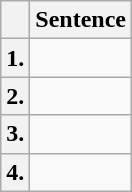<table class="wikitable">
<tr>
<th></th>
<th>Sentence</th>
</tr>
<tr>
<th>1.</th>
<td></td>
</tr>
<tr>
<th>2.</th>
<td></td>
</tr>
<tr>
<th>3.</th>
<td></td>
</tr>
<tr>
<th>4.</th>
<td></td>
</tr>
</table>
